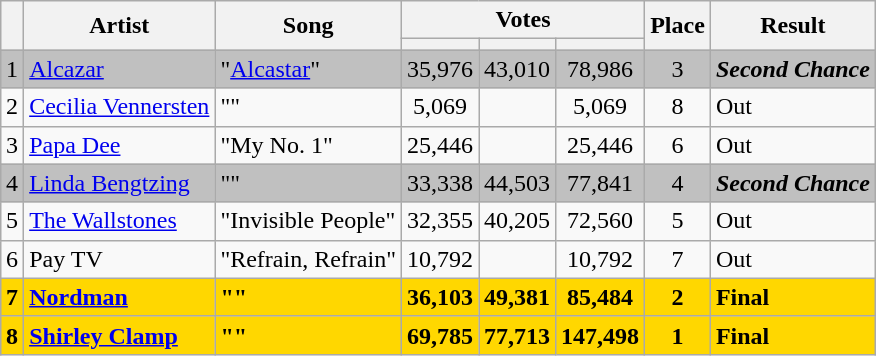<table class="sortable wikitable" style="margin: 1em auto 1em auto; text-align:center;">
<tr>
<th rowspan="2"></th>
<th rowspan="2">Artist</th>
<th rowspan="2">Song</th>
<th colspan="3">Votes</th>
<th rowspan="2">Place</th>
<th rowspan="2" class="unsortable">Result</th>
</tr>
<tr>
<th></th>
<th></th>
<th></th>
</tr>
<tr style="background:silver;">
<td>1</td>
<td align="left"><a href='#'>Alcazar</a></td>
<td align="left">"<a href='#'>Alcastar</a>"</td>
<td>35,976</td>
<td>43,010</td>
<td>78,986</td>
<td>3</td>
<td align="left"><strong><em>Second Chance</em></strong></td>
</tr>
<tr>
<td>2</td>
<td align="left"><a href='#'>Cecilia Vennersten</a></td>
<td align="left">""</td>
<td>5,069</td>
<td></td>
<td>5,069</td>
<td>8</td>
<td align="left">Out</td>
</tr>
<tr>
<td>3</td>
<td align="left"><a href='#'>Papa Dee</a></td>
<td align="left">"My No. 1"</td>
<td>25,446</td>
<td></td>
<td>25,446</td>
<td>6</td>
<td align="left">Out</td>
</tr>
<tr style="background:silver;">
<td>4</td>
<td align="left"><a href='#'>Linda Bengtzing</a></td>
<td align="left">""</td>
<td>33,338</td>
<td>44,503</td>
<td>77,841</td>
<td>4</td>
<td align="left"><strong><em>Second Chance</em></strong></td>
</tr>
<tr>
<td>5</td>
<td align="left"><a href='#'>The Wallstones</a></td>
<td align="left">"Invisible People"</td>
<td>32,355</td>
<td>40,205</td>
<td>72,560</td>
<td>5</td>
<td align="left">Out</td>
</tr>
<tr>
<td>6</td>
<td align="left">Pay TV</td>
<td align="left">"Refrain, Refrain"</td>
<td>10,792</td>
<td></td>
<td>10,792</td>
<td>7</td>
<td align="left">Out</td>
</tr>
<tr style="background:gold;">
<td><strong>7</strong></td>
<td align="left"><strong><a href='#'>Nordman</a></strong></td>
<td align="left"><strong>""</strong></td>
<td><strong>36,103</strong></td>
<td><strong>49,381</strong></td>
<td><strong>85,484</strong></td>
<td><strong>2</strong></td>
<td align="left"><strong>Final</strong></td>
</tr>
<tr style="background:gold;">
<td><strong>8</strong></td>
<td align="left"><strong><a href='#'>Shirley Clamp</a></strong></td>
<td align="left"><strong>""</strong></td>
<td><strong>69,785</strong></td>
<td><strong>77,713</strong></td>
<td><strong>147,498</strong></td>
<td><strong>1</strong></td>
<td align="left"><strong>Final</strong></td>
</tr>
</table>
